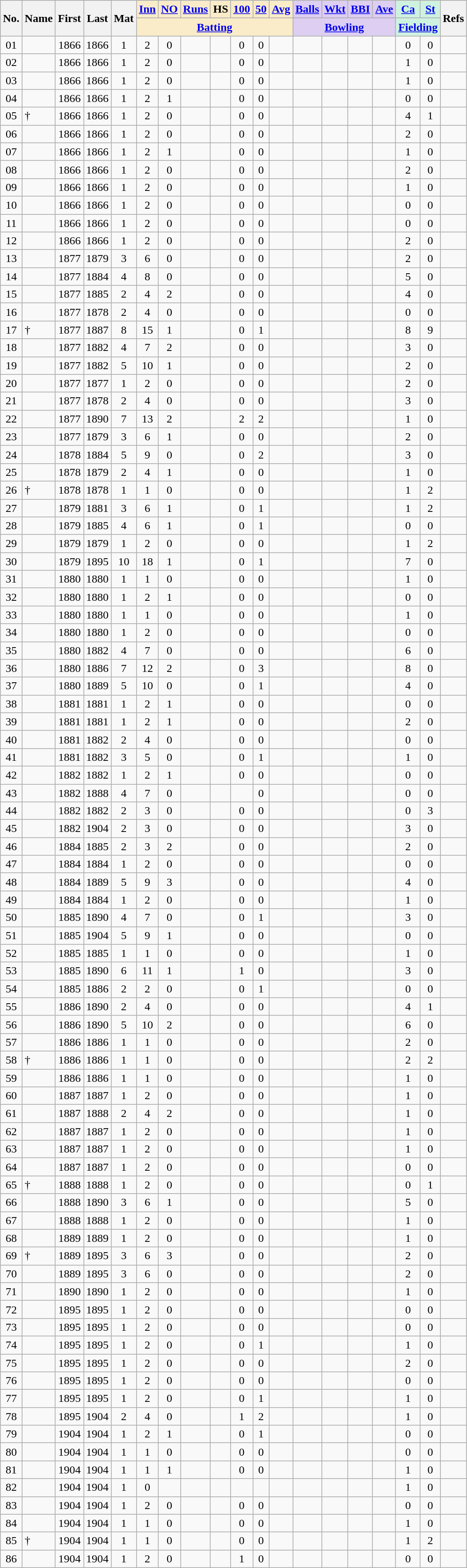<table class="wikitable sortable">
<tr style="text-align:center;">
<th rowspan="2">No.</th>
<th rowspan="2">Name</th>
<th rowspan="2">First</th>
<th rowspan="2">Last</th>
<th rowspan="2">Mat</th>
<th style="background:#faecc8"><a href='#'>Inn</a></th>
<th style="background:#faecc8"><a href='#'>NO</a></th>
<th style="background:#faecc8"><a href='#'>Runs</a></th>
<th style="background:#faecc8">HS</th>
<th style="background:#faecc8"><a href='#'>100</a></th>
<th style="background:#faecc8"><a href='#'>50</a></th>
<th style="background:#faecc8"><a href='#'>Avg</a></th>
<th style="background:#ddcef2"><a href='#'>Balls</a></th>
<th style="background:#ddcef2"><a href='#'>Wkt</a></th>
<th style="background:#ddcef2"><a href='#'>BBI</a></th>
<th style="background:#ddcef2"><a href='#'>Ave</a></th>
<th style="background:#cef2e0"><a href='#'>Ca</a></th>
<th style="background:#cef2e0"><a href='#'>St</a></th>
<th rowspan="2" class="unsortable">Refs</th>
</tr>
<tr class="unsortable">
<th colspan=7 style="background:#faecc8"><a href='#'>Batting</a></th>
<th colspan=4 style="background:#ddcef2"><a href='#'>Bowling</a></th>
<th colspan=2 style="background:#cef2e0"><a href='#'>Fielding</a></th>
</tr>
<tr style="text-align:center;">
<td><span>0</span>1</td>
<td style="text-align:left;"></td>
<td>1866</td>
<td>1866</td>
<td>1</td>
<td>2</td>
<td>0</td>
<td></td>
<td></td>
<td>0</td>
<td>0</td>
<td></td>
<td></td>
<td></td>
<td></td>
<td></td>
<td>0</td>
<td>0</td>
<td></td>
</tr>
<tr style="text-align:center;">
<td><span>0</span>2</td>
<td style="text-align:left;"></td>
<td>1866</td>
<td>1866</td>
<td>1</td>
<td>2</td>
<td>0</td>
<td></td>
<td></td>
<td>0</td>
<td>0</td>
<td></td>
<td></td>
<td></td>
<td></td>
<td></td>
<td>1</td>
<td>0</td>
<td></td>
</tr>
<tr style="text-align:center;">
<td><span>0</span>3</td>
<td style="text-align:left;"></td>
<td>1866</td>
<td>1866</td>
<td>1</td>
<td>2</td>
<td>0</td>
<td></td>
<td></td>
<td>0</td>
<td>0</td>
<td></td>
<td></td>
<td></td>
<td></td>
<td></td>
<td>1</td>
<td>0</td>
<td></td>
</tr>
<tr style="text-align:center;">
<td><span>0</span>4</td>
<td style="text-align:left;"></td>
<td>1866</td>
<td>1866</td>
<td>1</td>
<td>2</td>
<td>1</td>
<td></td>
<td></td>
<td>0</td>
<td>0</td>
<td></td>
<td></td>
<td></td>
<td></td>
<td></td>
<td>0</td>
<td>0</td>
<td></td>
</tr>
<tr style="text-align:center;">
<td><span>0</span>5</td>
<td style="text-align:left;"> †</td>
<td>1866</td>
<td>1866</td>
<td>1</td>
<td>2</td>
<td>0</td>
<td></td>
<td></td>
<td>0</td>
<td>0</td>
<td></td>
<td></td>
<td></td>
<td></td>
<td></td>
<td>4</td>
<td>1</td>
<td></td>
</tr>
<tr style="text-align:center;">
<td><span>0</span>6</td>
<td style="text-align:left;"></td>
<td>1866</td>
<td>1866</td>
<td>1</td>
<td>2</td>
<td>0</td>
<td></td>
<td></td>
<td>0</td>
<td>0</td>
<td></td>
<td></td>
<td></td>
<td></td>
<td></td>
<td>2</td>
<td>0</td>
<td></td>
</tr>
<tr style="text-align:center;">
<td><span>0</span>7</td>
<td style="text-align:left;"></td>
<td>1866</td>
<td>1866</td>
<td>1</td>
<td>2</td>
<td>1</td>
<td></td>
<td></td>
<td>0</td>
<td>0</td>
<td></td>
<td></td>
<td></td>
<td></td>
<td></td>
<td>1</td>
<td>0</td>
<td></td>
</tr>
<tr style="text-align:center;">
<td><span>0</span>8</td>
<td style="text-align:left;"></td>
<td>1866</td>
<td>1866</td>
<td>1</td>
<td>2</td>
<td>0</td>
<td></td>
<td></td>
<td>0</td>
<td>0</td>
<td></td>
<td></td>
<td></td>
<td></td>
<td></td>
<td>2</td>
<td>0</td>
<td></td>
</tr>
<tr style="text-align:center;">
<td><span>0</span>9</td>
<td style="text-align:left;"></td>
<td>1866</td>
<td>1866</td>
<td>1</td>
<td>2</td>
<td>0</td>
<td></td>
<td></td>
<td>0</td>
<td>0</td>
<td></td>
<td></td>
<td></td>
<td></td>
<td></td>
<td>1</td>
<td>0</td>
<td></td>
</tr>
<tr style="text-align:center;">
<td>10</td>
<td style="text-align:left;"></td>
<td>1866</td>
<td>1866</td>
<td>1</td>
<td>2</td>
<td>0</td>
<td></td>
<td></td>
<td>0</td>
<td>0</td>
<td></td>
<td></td>
<td></td>
<td></td>
<td></td>
<td>0</td>
<td>0</td>
<td></td>
</tr>
<tr style="text-align:center;">
<td>11</td>
<td style="text-align:left;"></td>
<td>1866</td>
<td>1866</td>
<td>1</td>
<td>2</td>
<td>0</td>
<td></td>
<td></td>
<td>0</td>
<td>0</td>
<td></td>
<td></td>
<td></td>
<td></td>
<td></td>
<td>0</td>
<td>0</td>
<td></td>
</tr>
<tr style="text-align:center;">
<td>12</td>
<td style="text-align:left;"></td>
<td>1866</td>
<td>1866</td>
<td>1</td>
<td>2</td>
<td>0</td>
<td></td>
<td></td>
<td>0</td>
<td>0</td>
<td></td>
<td></td>
<td></td>
<td></td>
<td></td>
<td>2</td>
<td>0</td>
<td></td>
</tr>
<tr style="text-align:center;">
<td>13</td>
<td style="text-align:left;"></td>
<td>1877</td>
<td>1879</td>
<td>3</td>
<td>6</td>
<td>0</td>
<td></td>
<td></td>
<td>0</td>
<td>0</td>
<td></td>
<td></td>
<td></td>
<td></td>
<td></td>
<td>2</td>
<td>0</td>
<td></td>
</tr>
<tr style="text-align:center;">
<td>14</td>
<td style="text-align:left;"></td>
<td>1877</td>
<td>1884</td>
<td>4</td>
<td>8</td>
<td>0</td>
<td></td>
<td></td>
<td>0</td>
<td>0</td>
<td></td>
<td></td>
<td></td>
<td></td>
<td></td>
<td>5</td>
<td>0</td>
<td></td>
</tr>
<tr style="text-align:center;">
<td>15</td>
<td style="text-align:left;"></td>
<td>1877</td>
<td>1885</td>
<td>2</td>
<td>4</td>
<td>2</td>
<td></td>
<td></td>
<td>0</td>
<td>0</td>
<td></td>
<td></td>
<td></td>
<td></td>
<td></td>
<td>4</td>
<td>0</td>
<td></td>
</tr>
<tr style="text-align:center;">
<td>16</td>
<td style="text-align:left;"></td>
<td>1877</td>
<td>1878</td>
<td>2</td>
<td>4</td>
<td>0</td>
<td></td>
<td></td>
<td>0</td>
<td>0</td>
<td></td>
<td></td>
<td></td>
<td></td>
<td></td>
<td>0</td>
<td>0</td>
<td></td>
</tr>
<tr style="text-align:center;">
<td>17</td>
<td style="text-align:left;"> †</td>
<td>1877</td>
<td>1887</td>
<td>8</td>
<td>15</td>
<td>1</td>
<td></td>
<td></td>
<td>0</td>
<td>1</td>
<td></td>
<td></td>
<td></td>
<td></td>
<td></td>
<td>8</td>
<td>9</td>
<td></td>
</tr>
<tr style="text-align:center;">
<td>18</td>
<td style="text-align:left;"></td>
<td>1877</td>
<td>1882</td>
<td>4</td>
<td>7</td>
<td>2</td>
<td></td>
<td></td>
<td>0</td>
<td>0</td>
<td></td>
<td></td>
<td></td>
<td></td>
<td></td>
<td>3</td>
<td>0</td>
<td></td>
</tr>
<tr style="text-align:center;">
<td>19</td>
<td style="text-align:left;"></td>
<td>1877</td>
<td>1882</td>
<td>5</td>
<td>10</td>
<td>1</td>
<td></td>
<td></td>
<td>0</td>
<td>0</td>
<td></td>
<td></td>
<td></td>
<td></td>
<td></td>
<td>2</td>
<td>0</td>
<td></td>
</tr>
<tr style="text-align:center;">
<td>20</td>
<td style="text-align:left;"></td>
<td>1877</td>
<td>1877</td>
<td>1</td>
<td>2</td>
<td>0</td>
<td></td>
<td></td>
<td>0</td>
<td>0</td>
<td></td>
<td></td>
<td></td>
<td></td>
<td></td>
<td>2</td>
<td>0</td>
<td></td>
</tr>
<tr style="text-align:center;">
<td>21</td>
<td style="text-align:left;"></td>
<td>1877</td>
<td>1878</td>
<td>2</td>
<td>4</td>
<td>0</td>
<td></td>
<td></td>
<td>0</td>
<td>0</td>
<td></td>
<td></td>
<td></td>
<td></td>
<td></td>
<td>3</td>
<td>0</td>
<td></td>
</tr>
<tr style="text-align:center;">
<td>22</td>
<td style="text-align:left;"></td>
<td>1877</td>
<td>1890</td>
<td>7</td>
<td>13</td>
<td>2</td>
<td></td>
<td></td>
<td>2</td>
<td>2</td>
<td></td>
<td></td>
<td></td>
<td></td>
<td></td>
<td>1</td>
<td>0</td>
<td></td>
</tr>
<tr style="text-align:center;">
<td>23</td>
<td style="text-align:left;"></td>
<td>1877</td>
<td>1879</td>
<td>3</td>
<td>6</td>
<td>1</td>
<td></td>
<td></td>
<td>0</td>
<td>0</td>
<td></td>
<td></td>
<td></td>
<td></td>
<td></td>
<td>2</td>
<td>0</td>
<td></td>
</tr>
<tr style="text-align:center;">
<td>24</td>
<td style="text-align:left;"></td>
<td>1878</td>
<td>1884</td>
<td>5</td>
<td>9</td>
<td>0</td>
<td></td>
<td></td>
<td>0</td>
<td>2</td>
<td></td>
<td></td>
<td></td>
<td></td>
<td></td>
<td>3</td>
<td>0</td>
<td></td>
</tr>
<tr style="text-align:center;">
<td>25</td>
<td style="text-align:left;"></td>
<td>1878</td>
<td>1879</td>
<td>2</td>
<td>4</td>
<td>1</td>
<td></td>
<td></td>
<td>0</td>
<td>0</td>
<td></td>
<td></td>
<td></td>
<td></td>
<td></td>
<td>1</td>
<td>0</td>
<td></td>
</tr>
<tr style="text-align:center;">
<td>26</td>
<td style="text-align:left;"> †</td>
<td>1878</td>
<td>1878</td>
<td>1</td>
<td>1</td>
<td>0</td>
<td></td>
<td></td>
<td>0</td>
<td>0</td>
<td></td>
<td></td>
<td></td>
<td></td>
<td></td>
<td>1</td>
<td>2</td>
<td></td>
</tr>
<tr style="text-align:center;">
<td>27</td>
<td style="text-align:left;"></td>
<td>1879</td>
<td>1881</td>
<td>3</td>
<td>6</td>
<td>1</td>
<td></td>
<td></td>
<td>0</td>
<td>1</td>
<td></td>
<td></td>
<td></td>
<td></td>
<td></td>
<td>1</td>
<td>2</td>
<td></td>
</tr>
<tr style="text-align:center;">
<td>28</td>
<td style="text-align:left;"></td>
<td>1879</td>
<td>1885</td>
<td>4</td>
<td>6</td>
<td>1</td>
<td></td>
<td></td>
<td>0</td>
<td>1</td>
<td></td>
<td></td>
<td></td>
<td></td>
<td></td>
<td>0</td>
<td>0</td>
<td></td>
</tr>
<tr style="text-align:center;">
<td>29</td>
<td style="text-align:left;"></td>
<td>1879</td>
<td>1879</td>
<td>1</td>
<td>2</td>
<td>0</td>
<td></td>
<td></td>
<td>0</td>
<td>0</td>
<td></td>
<td></td>
<td></td>
<td></td>
<td></td>
<td>1</td>
<td>2</td>
<td></td>
</tr>
<tr style="text-align:center;">
<td>30</td>
<td style="text-align:left;"></td>
<td>1879</td>
<td>1895</td>
<td>10</td>
<td>18</td>
<td>1</td>
<td></td>
<td></td>
<td>0</td>
<td>1</td>
<td></td>
<td></td>
<td></td>
<td></td>
<td></td>
<td>7</td>
<td>0</td>
<td></td>
</tr>
<tr style="text-align:center;">
<td>31</td>
<td style="text-align:left;"></td>
<td>1880</td>
<td>1880</td>
<td>1</td>
<td>1</td>
<td>0</td>
<td></td>
<td></td>
<td>0</td>
<td>0</td>
<td></td>
<td></td>
<td></td>
<td></td>
<td></td>
<td>1</td>
<td>0</td>
<td></td>
</tr>
<tr style="text-align:center;">
<td>32</td>
<td style="text-align:left;"></td>
<td>1880</td>
<td>1880</td>
<td>1</td>
<td>2</td>
<td>1</td>
<td></td>
<td></td>
<td>0</td>
<td>0</td>
<td></td>
<td></td>
<td></td>
<td></td>
<td></td>
<td>0</td>
<td>0</td>
<td></td>
</tr>
<tr style="text-align:center;">
<td>33</td>
<td style="text-align:left;"></td>
<td>1880</td>
<td>1880</td>
<td>1</td>
<td>1</td>
<td>0</td>
<td></td>
<td></td>
<td>0</td>
<td>0</td>
<td></td>
<td></td>
<td></td>
<td></td>
<td></td>
<td>1</td>
<td>0</td>
<td></td>
</tr>
<tr style="text-align:center;">
<td>34</td>
<td style="text-align:left;"></td>
<td>1880</td>
<td>1880</td>
<td>1</td>
<td>2</td>
<td>0</td>
<td></td>
<td></td>
<td>0</td>
<td>0</td>
<td></td>
<td></td>
<td></td>
<td></td>
<td></td>
<td>0</td>
<td>0</td>
<td></td>
</tr>
<tr style="text-align:center;">
<td>35</td>
<td style="text-align:left;"></td>
<td>1880</td>
<td>1882</td>
<td>4</td>
<td>7</td>
<td>0</td>
<td></td>
<td></td>
<td>0</td>
<td>0</td>
<td></td>
<td></td>
<td></td>
<td></td>
<td></td>
<td>6</td>
<td>0</td>
<td></td>
</tr>
<tr style="text-align:center;">
<td>36</td>
<td style="text-align:left;"></td>
<td>1880</td>
<td>1886</td>
<td>7</td>
<td>12</td>
<td>2</td>
<td></td>
<td></td>
<td>0</td>
<td>3</td>
<td></td>
<td></td>
<td></td>
<td></td>
<td></td>
<td>8</td>
<td>0</td>
<td></td>
</tr>
<tr style="text-align:center;">
<td>37</td>
<td style="text-align:left;"></td>
<td>1880</td>
<td>1889</td>
<td>5</td>
<td>10</td>
<td>0</td>
<td></td>
<td></td>
<td>0</td>
<td>1</td>
<td></td>
<td></td>
<td></td>
<td></td>
<td></td>
<td>4</td>
<td>0</td>
<td></td>
</tr>
<tr style="text-align:center;">
<td>38</td>
<td style="text-align:left;"></td>
<td>1881</td>
<td>1881</td>
<td>1</td>
<td>2</td>
<td>1</td>
<td></td>
<td></td>
<td>0</td>
<td>0</td>
<td></td>
<td></td>
<td></td>
<td></td>
<td></td>
<td>0</td>
<td>0</td>
<td></td>
</tr>
<tr style="text-align:center;">
<td>39</td>
<td style="text-align:left;"></td>
<td>1881</td>
<td>1881</td>
<td>1</td>
<td>2</td>
<td>1</td>
<td></td>
<td></td>
<td>0</td>
<td>0</td>
<td></td>
<td></td>
<td></td>
<td></td>
<td></td>
<td>2</td>
<td>0</td>
<td></td>
</tr>
<tr style="text-align:center;">
<td>40</td>
<td style="text-align:left;"></td>
<td>1881</td>
<td>1882</td>
<td>2</td>
<td>4</td>
<td>0</td>
<td></td>
<td></td>
<td>0</td>
<td>0</td>
<td></td>
<td></td>
<td></td>
<td></td>
<td></td>
<td>0</td>
<td>0</td>
<td></td>
</tr>
<tr style="text-align:center;">
<td>41</td>
<td style="text-align:left;"></td>
<td>1881</td>
<td>1882</td>
<td>3</td>
<td>5</td>
<td>0</td>
<td></td>
<td></td>
<td>0</td>
<td>1</td>
<td></td>
<td></td>
<td></td>
<td></td>
<td></td>
<td>1</td>
<td>0</td>
<td></td>
</tr>
<tr style="text-align:center;">
<td>42</td>
<td style="text-align:left;"></td>
<td>1882</td>
<td>1882</td>
<td>1</td>
<td>2</td>
<td>1</td>
<td></td>
<td></td>
<td>0</td>
<td>0</td>
<td></td>
<td></td>
<td></td>
<td></td>
<td></td>
<td>0</td>
<td>0</td>
<td></td>
</tr>
<tr style="text-align:center;">
<td>43</td>
<td style="text-align:left;"></td>
<td>1882</td>
<td>1888</td>
<td>4</td>
<td>7</td>
<td>0</td>
<td></td>
<td></td>
<td></td>
<td>0</td>
<td></td>
<td></td>
<td></td>
<td></td>
<td></td>
<td>0</td>
<td>0</td>
<td></td>
</tr>
<tr style="text-align:center;">
<td>44</td>
<td style="text-align:left;"></td>
<td>1882</td>
<td>1882</td>
<td>2</td>
<td>3</td>
<td>0</td>
<td></td>
<td></td>
<td>0</td>
<td>0</td>
<td></td>
<td></td>
<td></td>
<td></td>
<td></td>
<td>0</td>
<td>3</td>
<td></td>
</tr>
<tr style="text-align:center;">
<td>45</td>
<td style="text-align:left;"></td>
<td>1882</td>
<td>1904</td>
<td>2</td>
<td>3</td>
<td>0</td>
<td></td>
<td></td>
<td>0</td>
<td>0</td>
<td></td>
<td></td>
<td></td>
<td></td>
<td></td>
<td>3</td>
<td>0</td>
<td></td>
</tr>
<tr style="text-align:center;">
<td>46</td>
<td style="text-align:left;"></td>
<td>1884</td>
<td>1885</td>
<td>2</td>
<td>3</td>
<td>2</td>
<td></td>
<td></td>
<td>0</td>
<td>0</td>
<td></td>
<td></td>
<td></td>
<td></td>
<td></td>
<td>2</td>
<td>0</td>
<td></td>
</tr>
<tr style="text-align:center;">
<td>47</td>
<td style="text-align:left;"></td>
<td>1884</td>
<td>1884</td>
<td>1</td>
<td>2</td>
<td>0</td>
<td></td>
<td></td>
<td>0</td>
<td>0</td>
<td></td>
<td></td>
<td></td>
<td></td>
<td></td>
<td>0</td>
<td>0</td>
<td></td>
</tr>
<tr style="text-align:center;">
<td>48</td>
<td style="text-align:left;"></td>
<td>1884</td>
<td>1889</td>
<td>5</td>
<td>9</td>
<td>3</td>
<td></td>
<td></td>
<td>0</td>
<td>0</td>
<td></td>
<td></td>
<td></td>
<td></td>
<td></td>
<td>4</td>
<td>0</td>
<td></td>
</tr>
<tr style="text-align:center;">
<td>49</td>
<td style="text-align:left;"></td>
<td>1884</td>
<td>1884</td>
<td>1</td>
<td>2</td>
<td>0</td>
<td></td>
<td></td>
<td>0</td>
<td>0</td>
<td></td>
<td></td>
<td></td>
<td></td>
<td></td>
<td>1</td>
<td>0</td>
<td></td>
</tr>
<tr style="text-align:center;">
<td>50</td>
<td style="text-align:left;"></td>
<td>1885</td>
<td>1890</td>
<td>4</td>
<td>7</td>
<td>0</td>
<td></td>
<td></td>
<td>0</td>
<td>1</td>
<td></td>
<td></td>
<td></td>
<td></td>
<td></td>
<td>3</td>
<td>0</td>
<td></td>
</tr>
<tr style="text-align:center;">
<td>51</td>
<td style="text-align:left;"></td>
<td>1885</td>
<td>1904</td>
<td>5</td>
<td>9</td>
<td>1</td>
<td></td>
<td></td>
<td>0</td>
<td>0</td>
<td></td>
<td></td>
<td></td>
<td></td>
<td></td>
<td>0</td>
<td>0</td>
<td></td>
</tr>
<tr style="text-align:center;">
<td>52</td>
<td style="text-align:left;"></td>
<td>1885</td>
<td>1885</td>
<td>1</td>
<td>1</td>
<td>0</td>
<td></td>
<td></td>
<td>0</td>
<td>0</td>
<td></td>
<td></td>
<td></td>
<td></td>
<td></td>
<td>1</td>
<td>0</td>
<td></td>
</tr>
<tr style="text-align:center;">
<td>53</td>
<td style="text-align:left;"></td>
<td>1885</td>
<td>1890</td>
<td>6</td>
<td>11</td>
<td>1</td>
<td></td>
<td></td>
<td>1</td>
<td>0</td>
<td></td>
<td></td>
<td></td>
<td></td>
<td></td>
<td>3</td>
<td>0</td>
<td></td>
</tr>
<tr style="text-align:center;">
<td>54</td>
<td style="text-align:left;"></td>
<td>1885</td>
<td>1886</td>
<td>2</td>
<td>2</td>
<td>0</td>
<td></td>
<td></td>
<td>0</td>
<td>1</td>
<td></td>
<td></td>
<td></td>
<td></td>
<td></td>
<td>0</td>
<td>0</td>
<td></td>
</tr>
<tr style="text-align:center;">
<td>55</td>
<td style="text-align:left;"></td>
<td>1886</td>
<td>1890</td>
<td>2</td>
<td>4</td>
<td>0</td>
<td></td>
<td></td>
<td>0</td>
<td>0</td>
<td></td>
<td></td>
<td></td>
<td></td>
<td></td>
<td>4</td>
<td>1</td>
<td></td>
</tr>
<tr style="text-align:center;">
<td>56</td>
<td style="text-align:left;"></td>
<td>1886</td>
<td>1890</td>
<td>5</td>
<td>10</td>
<td>2</td>
<td></td>
<td></td>
<td>0</td>
<td>0</td>
<td></td>
<td></td>
<td></td>
<td></td>
<td></td>
<td>6</td>
<td>0</td>
<td></td>
</tr>
<tr style="text-align:center;">
<td>57</td>
<td style="text-align:left;"></td>
<td>1886</td>
<td>1886</td>
<td>1</td>
<td>1</td>
<td>0</td>
<td></td>
<td></td>
<td>0</td>
<td>0</td>
<td></td>
<td></td>
<td></td>
<td></td>
<td></td>
<td>2</td>
<td>0</td>
<td></td>
</tr>
<tr style="text-align:center;">
<td>58</td>
<td style="text-align:left;"> †</td>
<td>1886</td>
<td>1886</td>
<td>1</td>
<td>1</td>
<td>0</td>
<td></td>
<td></td>
<td>0</td>
<td>0</td>
<td></td>
<td></td>
<td></td>
<td></td>
<td></td>
<td>2</td>
<td>2</td>
<td></td>
</tr>
<tr style="text-align:center;">
<td>59</td>
<td style="text-align:left;"></td>
<td>1886</td>
<td>1886</td>
<td>1</td>
<td>1</td>
<td>0</td>
<td></td>
<td></td>
<td>0</td>
<td>0</td>
<td></td>
<td></td>
<td></td>
<td></td>
<td></td>
<td>1</td>
<td>0</td>
<td></td>
</tr>
<tr style="text-align:center;">
<td>60</td>
<td style="text-align:left;"></td>
<td>1887</td>
<td>1887</td>
<td>1</td>
<td>2</td>
<td>0</td>
<td></td>
<td></td>
<td>0</td>
<td>0</td>
<td></td>
<td></td>
<td></td>
<td></td>
<td></td>
<td>1</td>
<td>0</td>
<td></td>
</tr>
<tr style="text-align:center;">
<td>61</td>
<td style="text-align:left;"></td>
<td>1887</td>
<td>1888</td>
<td>2</td>
<td>4</td>
<td>2</td>
<td></td>
<td></td>
<td>0</td>
<td>0</td>
<td></td>
<td></td>
<td></td>
<td></td>
<td></td>
<td>1</td>
<td>0</td>
<td></td>
</tr>
<tr style="text-align:center;">
<td>62</td>
<td style="text-align:left;"></td>
<td>1887</td>
<td>1887</td>
<td>1</td>
<td>2</td>
<td>0</td>
<td></td>
<td></td>
<td>0</td>
<td>0</td>
<td></td>
<td></td>
<td></td>
<td></td>
<td></td>
<td>1</td>
<td>0</td>
<td></td>
</tr>
<tr style="text-align:center;">
<td>63</td>
<td style="text-align:left;"></td>
<td>1887</td>
<td>1887</td>
<td>1</td>
<td>2</td>
<td>0</td>
<td></td>
<td></td>
<td>0</td>
<td>0</td>
<td></td>
<td></td>
<td></td>
<td></td>
<td></td>
<td>1</td>
<td>0</td>
<td></td>
</tr>
<tr style="text-align:center;">
<td>64</td>
<td style="text-align:left;"></td>
<td>1887</td>
<td>1887</td>
<td>1</td>
<td>2</td>
<td>0</td>
<td></td>
<td></td>
<td>0</td>
<td>0</td>
<td></td>
<td></td>
<td></td>
<td></td>
<td></td>
<td>0</td>
<td>0</td>
<td></td>
</tr>
<tr style="text-align:center;">
<td>65</td>
<td style="text-align:left;"> †</td>
<td>1888</td>
<td>1888</td>
<td>1</td>
<td>2</td>
<td>0</td>
<td></td>
<td></td>
<td>0</td>
<td>0</td>
<td></td>
<td></td>
<td></td>
<td></td>
<td></td>
<td>0</td>
<td>1</td>
<td></td>
</tr>
<tr style="text-align:center;">
<td>66</td>
<td style="text-align:left;"></td>
<td>1888</td>
<td>1890</td>
<td>3</td>
<td>6</td>
<td>1</td>
<td></td>
<td></td>
<td>0</td>
<td>0</td>
<td></td>
<td></td>
<td></td>
<td></td>
<td></td>
<td>5</td>
<td>0</td>
<td></td>
</tr>
<tr style="text-align:center;">
<td>67</td>
<td style="text-align:left;"></td>
<td>1888</td>
<td>1888</td>
<td>1</td>
<td>2</td>
<td>0</td>
<td></td>
<td></td>
<td>0</td>
<td>0</td>
<td></td>
<td></td>
<td></td>
<td></td>
<td></td>
<td>1</td>
<td>0</td>
<td></td>
</tr>
<tr style="text-align:center;">
<td>68</td>
<td style="text-align:left;"></td>
<td>1889</td>
<td>1889</td>
<td>1</td>
<td>2</td>
<td>0</td>
<td></td>
<td></td>
<td>0</td>
<td>0</td>
<td></td>
<td></td>
<td></td>
<td></td>
<td></td>
<td>1</td>
<td>0</td>
<td></td>
</tr>
<tr style="text-align:center;">
<td>69</td>
<td style="text-align:left;"> †</td>
<td>1889</td>
<td>1895</td>
<td>3</td>
<td>6</td>
<td>3</td>
<td></td>
<td></td>
<td>0</td>
<td>0</td>
<td></td>
<td></td>
<td></td>
<td></td>
<td></td>
<td>2</td>
<td>0</td>
<td></td>
</tr>
<tr style="text-align:center;">
<td>70</td>
<td style="text-align:left;"></td>
<td>1889</td>
<td>1895</td>
<td>3</td>
<td>6</td>
<td>0</td>
<td></td>
<td></td>
<td>0</td>
<td>0</td>
<td></td>
<td></td>
<td></td>
<td></td>
<td></td>
<td>2</td>
<td>0</td>
<td></td>
</tr>
<tr style="text-align:center;">
<td>71</td>
<td style="text-align:left;"></td>
<td>1890</td>
<td>1890</td>
<td>1</td>
<td>2</td>
<td>0</td>
<td></td>
<td></td>
<td>0</td>
<td>0</td>
<td></td>
<td></td>
<td></td>
<td></td>
<td></td>
<td>1</td>
<td>0</td>
<td></td>
</tr>
<tr style="text-align:center;">
<td>72</td>
<td style="text-align:left;"></td>
<td>1895</td>
<td>1895</td>
<td>1</td>
<td>2</td>
<td>0</td>
<td></td>
<td></td>
<td>0</td>
<td>0</td>
<td></td>
<td></td>
<td></td>
<td></td>
<td></td>
<td>0</td>
<td>0</td>
<td></td>
</tr>
<tr style="text-align:center;">
<td>73</td>
<td style="text-align:left;"></td>
<td>1895</td>
<td>1895</td>
<td>1</td>
<td>2</td>
<td>0</td>
<td></td>
<td></td>
<td>0</td>
<td>0</td>
<td></td>
<td></td>
<td></td>
<td></td>
<td></td>
<td>0</td>
<td>0</td>
<td></td>
</tr>
<tr style="text-align:center;">
<td>74</td>
<td style="text-align:left;"></td>
<td>1895</td>
<td>1895</td>
<td>1</td>
<td>2</td>
<td>0</td>
<td></td>
<td></td>
<td>0</td>
<td>1</td>
<td></td>
<td></td>
<td></td>
<td></td>
<td></td>
<td>1</td>
<td>0</td>
<td></td>
</tr>
<tr style="text-align:center;">
<td>75</td>
<td style="text-align:left;"></td>
<td>1895</td>
<td>1895</td>
<td>1</td>
<td>2</td>
<td>0</td>
<td></td>
<td></td>
<td>0</td>
<td>0</td>
<td></td>
<td></td>
<td></td>
<td></td>
<td></td>
<td>2</td>
<td>0</td>
<td></td>
</tr>
<tr style="text-align:center;">
<td>76</td>
<td style="text-align:left;"></td>
<td>1895</td>
<td>1895</td>
<td>1</td>
<td>2</td>
<td>0</td>
<td></td>
<td></td>
<td>0</td>
<td>0</td>
<td></td>
<td></td>
<td></td>
<td></td>
<td></td>
<td>0</td>
<td>0</td>
<td></td>
</tr>
<tr style="text-align:center;">
<td>77</td>
<td style="text-align:left;"></td>
<td>1895</td>
<td>1895</td>
<td>1</td>
<td>2</td>
<td>0</td>
<td></td>
<td></td>
<td>0</td>
<td>1</td>
<td></td>
<td></td>
<td></td>
<td></td>
<td></td>
<td>1</td>
<td>0</td>
<td></td>
</tr>
<tr style="text-align:center;">
<td>78</td>
<td style="text-align:left;"></td>
<td>1895</td>
<td>1904</td>
<td>2</td>
<td>4</td>
<td>0</td>
<td></td>
<td></td>
<td>1</td>
<td>2</td>
<td></td>
<td></td>
<td></td>
<td></td>
<td></td>
<td>1</td>
<td>0</td>
<td></td>
</tr>
<tr style="text-align:center;">
<td>79</td>
<td style="text-align:left;"></td>
<td>1904</td>
<td>1904</td>
<td>1</td>
<td>2</td>
<td>1</td>
<td></td>
<td></td>
<td>0</td>
<td>1</td>
<td></td>
<td></td>
<td></td>
<td></td>
<td></td>
<td>0</td>
<td>0</td>
<td></td>
</tr>
<tr style="text-align:center;">
<td>80</td>
<td style="text-align:left;"></td>
<td>1904</td>
<td>1904</td>
<td>1</td>
<td>1</td>
<td>0</td>
<td></td>
<td></td>
<td>0</td>
<td>0</td>
<td></td>
<td></td>
<td></td>
<td></td>
<td></td>
<td>0</td>
<td>0</td>
<td></td>
</tr>
<tr style="text-align:center;">
<td>81</td>
<td style="text-align:left;"></td>
<td>1904</td>
<td>1904</td>
<td>1</td>
<td>1</td>
<td>1</td>
<td></td>
<td></td>
<td>0</td>
<td>0</td>
<td></td>
<td></td>
<td></td>
<td></td>
<td></td>
<td>1</td>
<td>0</td>
<td></td>
</tr>
<tr style="text-align:center;">
<td>82</td>
<td style="text-align:left;"></td>
<td>1904</td>
<td>1904</td>
<td>1</td>
<td>0</td>
<td></td>
<td></td>
<td></td>
<td></td>
<td></td>
<td></td>
<td></td>
<td></td>
<td></td>
<td></td>
<td>1</td>
<td>0</td>
<td></td>
</tr>
<tr style="text-align:center;">
<td>83</td>
<td style="text-align:left;"></td>
<td>1904</td>
<td>1904</td>
<td>1</td>
<td>2</td>
<td>0</td>
<td></td>
<td></td>
<td>0</td>
<td>0</td>
<td></td>
<td></td>
<td></td>
<td></td>
<td></td>
<td>0</td>
<td>0</td>
<td></td>
</tr>
<tr style="text-align:center;">
<td>84</td>
<td style="text-align:left;"></td>
<td>1904</td>
<td>1904</td>
<td>1</td>
<td>1</td>
<td>0</td>
<td></td>
<td></td>
<td>0</td>
<td>0</td>
<td></td>
<td></td>
<td></td>
<td></td>
<td></td>
<td>1</td>
<td>0</td>
<td></td>
</tr>
<tr style="text-align:center;">
<td>85</td>
<td style="text-align:left;"> †</td>
<td>1904</td>
<td>1904</td>
<td>1</td>
<td>1</td>
<td>0</td>
<td></td>
<td></td>
<td>0</td>
<td>0</td>
<td></td>
<td></td>
<td></td>
<td></td>
<td></td>
<td>1</td>
<td>2</td>
<td></td>
</tr>
<tr style="text-align:center;">
<td>86</td>
<td style="text-align:left;"></td>
<td>1904</td>
<td>1904</td>
<td>1</td>
<td>2</td>
<td>0</td>
<td></td>
<td></td>
<td>1</td>
<td>0</td>
<td></td>
<td></td>
<td></td>
<td></td>
<td></td>
<td>0</td>
<td>0</td>
<td></td>
</tr>
</table>
